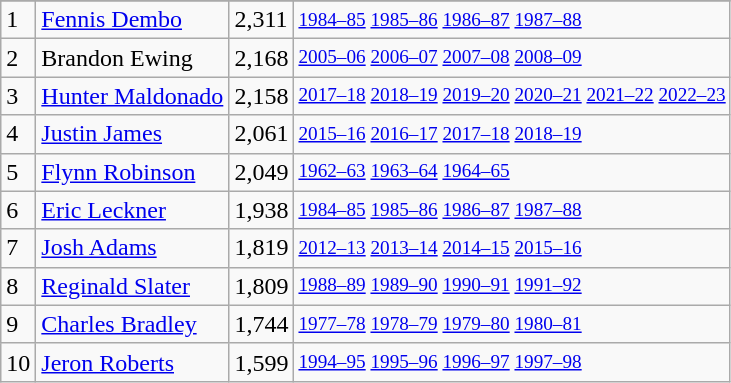<table class="wikitable">
<tr>
</tr>
<tr>
<td>1</td>
<td><a href='#'>Fennis Dembo</a></td>
<td>2,311</td>
<td style="font-size:80%;"><a href='#'>1984–85</a> <a href='#'>1985–86</a> <a href='#'>1986–87</a> <a href='#'>1987–88</a></td>
</tr>
<tr>
<td>2</td>
<td>Brandon Ewing</td>
<td>2,168</td>
<td style="font-size:80%;"><a href='#'>2005–06</a> <a href='#'>2006–07</a> <a href='#'>2007–08</a> <a href='#'>2008–09</a></td>
</tr>
<tr>
<td>3</td>
<td><a href='#'>Hunter Maldonado</a></td>
<td>2,158</td>
<td style="font-size:80%;"><a href='#'>2017–18</a> <a href='#'>2018–19</a> <a href='#'>2019–20</a> <a href='#'>2020–21</a> <a href='#'>2021–22</a> <a href='#'>2022–23</a></td>
</tr>
<tr>
<td>4</td>
<td><a href='#'>Justin James</a></td>
<td>2,061</td>
<td style="font-size:80%;"><a href='#'>2015–16</a> <a href='#'>2016–17</a> <a href='#'>2017–18</a> <a href='#'>2018–19</a></td>
</tr>
<tr>
<td>5</td>
<td><a href='#'>Flynn Robinson</a></td>
<td>2,049</td>
<td style="font-size:80%;"><a href='#'>1962–63</a> <a href='#'>1963–64</a> <a href='#'>1964–65</a></td>
</tr>
<tr>
<td>6</td>
<td><a href='#'>Eric Leckner</a></td>
<td>1,938</td>
<td style="font-size:80%;"><a href='#'>1984–85</a> <a href='#'>1985–86</a> <a href='#'>1986–87</a> <a href='#'>1987–88</a></td>
</tr>
<tr>
<td>7</td>
<td><a href='#'>Josh Adams</a></td>
<td>1,819</td>
<td style="font-size:80%;"><a href='#'>2012–13</a> <a href='#'>2013–14</a> <a href='#'>2014–15</a> <a href='#'>2015–16</a></td>
</tr>
<tr>
<td>8</td>
<td><a href='#'>Reginald Slater</a></td>
<td>1,809</td>
<td style="font-size:80%;"><a href='#'>1988–89</a> <a href='#'>1989–90</a> <a href='#'>1990–91</a> <a href='#'>1991–92</a></td>
</tr>
<tr>
<td>9</td>
<td><a href='#'>Charles Bradley</a></td>
<td>1,744</td>
<td style="font-size:80%;"><a href='#'>1977–78</a> <a href='#'>1978–79</a> <a href='#'>1979–80</a> <a href='#'>1980–81</a></td>
</tr>
<tr>
<td>10</td>
<td><a href='#'>Jeron Roberts</a></td>
<td>1,599</td>
<td style="font-size:80%;"><a href='#'>1994–95</a> <a href='#'>1995–96</a> <a href='#'>1996–97</a> <a href='#'>1997–98</a></td>
</tr>
</table>
